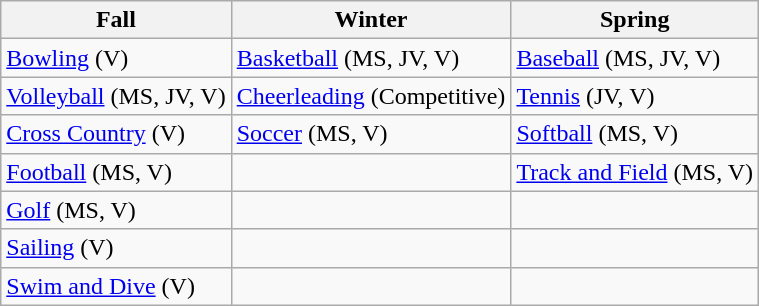<table class="wikitable">
<tr>
<th>Fall</th>
<th>Winter</th>
<th>Spring</th>
</tr>
<tr>
<td><a href='#'>Bowling</a> (V)</td>
<td><a href='#'>Basketball</a> (MS, JV, V)</td>
<td><a href='#'>Baseball</a> (MS, JV, V)</td>
</tr>
<tr>
<td><a href='#'>Volleyball</a> (MS, JV, V)</td>
<td><a href='#'>Cheerleading</a> (Competitive)</td>
<td><a href='#'>Tennis</a> (JV, V)</td>
</tr>
<tr>
<td><a href='#'>Cross Country</a> (V)</td>
<td><a href='#'>Soccer</a> (MS, V)</td>
<td><a href='#'>Softball</a> (MS, V)</td>
</tr>
<tr>
<td><a href='#'>Football</a> (MS, V)</td>
<td></td>
<td><a href='#'>Track and Field</a> (MS, V)</td>
</tr>
<tr>
<td><a href='#'>Golf</a> (MS, V)</td>
<td></td>
<td></td>
</tr>
<tr>
<td><a href='#'>Sailing</a> (V)</td>
<td></td>
<td></td>
</tr>
<tr>
<td><a href='#'>Swim and Dive</a> (V)</td>
<td></td>
<td></td>
</tr>
</table>
